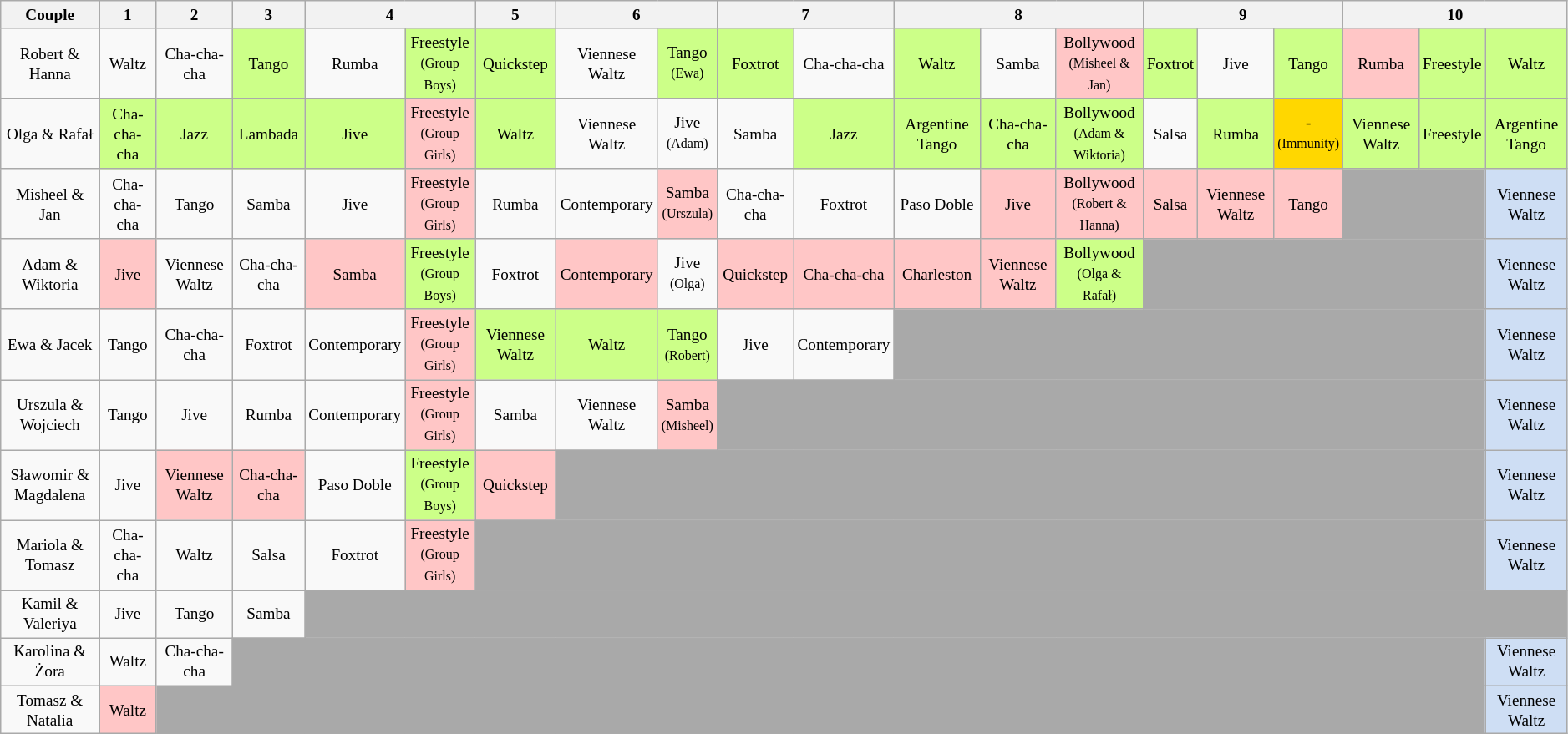<table class="wikitable" style="text-align:center; font-size:80%; line-height:16px">
<tr>
<th>Couple</th>
<th>1</th>
<th>2</th>
<th>3</th>
<th colspan=2>4</th>
<th>5</th>
<th colspan=2>6</th>
<th colspan=2>7</th>
<th colspan=3>8</th>
<th colspan=3>9</th>
<th colspan=3>10</th>
</tr>
<tr>
<td>Robert & Hanna</td>
<td>Waltz</td>
<td>Cha-cha-cha</td>
<td style="background:#ccff88;">Tango</td>
<td>Rumba</td>
<td style="background:#ccff88;">Freestyle<br><small>(Group Boys)</small></td>
<td style="background:#ccff88;">Quickstep</td>
<td>Viennese Waltz</td>
<td style="background:#ccff88;">Tango<br><small>(Ewa)</small></td>
<td style="background:#ccff88;">Foxtrot</td>
<td>Cha-cha-cha</td>
<td style="background:#ccff88;">Waltz</td>
<td>Samba</td>
<td style="background:#ffc6c6;">Bollywood<br><small>(Misheel & Jan)</small></td>
<td style="background:#ccff88;">Foxtrot</td>
<td>Jive</td>
<td style="background:#ccff88;">Tango</td>
<td style="background:#ffc6c6;">Rumba</td>
<td style="background:#ccff88;">Freestyle</td>
<td style="background:#ccff88;">Waltz</td>
</tr>
<tr>
<td>Olga & Rafał</td>
<td style="background:#ccff88;">Cha-cha-cha</td>
<td style="background:#ccff88;">Jazz</td>
<td style="background:#ccff88;">Lambada</td>
<td style="background:#ccff88;">Jive</td>
<td style="background:#ffc6c6;">Freestyle<br><small>(Group Girls)</small></td>
<td style="background:#ccff88;">Waltz</td>
<td>Viennese Waltz</td>
<td>Jive<br><small>(Adam)</small></td>
<td>Samba</td>
<td style="background:#ccff88;">Jazz</td>
<td style="background:#ccff88;">Argentine Tango</td>
<td style="background:#ccff88;">Cha-cha-cha</td>
<td style="background:#ccff88;">Bollywood<br><small>(Adam & Wiktoria)</small></td>
<td>Salsa</td>
<td style="background:#ccff88;">Rumba</td>
<td style="background:gold;">-<br><small>(Immunity)</small></td>
<td style="background:#ccff88;">Viennese Waltz</td>
<td style="background:#ccff88;">Freestyle</td>
<td style="background:#ccff88;">Argentine Tango</td>
</tr>
<tr>
<td>Misheel & Jan</td>
<td>Cha-cha-cha</td>
<td>Tango</td>
<td>Samba</td>
<td>Jive</td>
<td style="background:#ffc6c6;">Freestyle<br><small>(Group Girls)</small></td>
<td>Rumba</td>
<td>Contemporary</td>
<td style="background:#ffc6c6;">Samba<br><small>(Urszula)</small></td>
<td>Cha-cha-cha</td>
<td>Foxtrot</td>
<td>Paso Doble</td>
<td style="background:#ffc6c6;">Jive</td>
<td style="background:#ffc6c6;">Bollywood<br><small>(Robert & Hanna)</small></td>
<td style="background:#ffc6c6;">Salsa</td>
<td style="background:#ffc6c6;">Viennese Waltz</td>
<td style="background:#ffc6c6;">Tango</td>
<td style="background:darkgrey;" colspan="2"></td>
<td style="background:#CEDEF4;">Viennese Waltz</td>
</tr>
<tr>
<td>Adam & Wiktoria</td>
<td style="background:#ffc6c6;">Jive</td>
<td>Viennese Waltz</td>
<td>Cha-cha-cha</td>
<td style="background:#ffc6c6;">Samba</td>
<td style="background:#ccff88;">Freestyle<br><small>(Group Boys)</small></td>
<td>Foxtrot</td>
<td style="background:#ffc6c6;">Contemporary</td>
<td>Jive<br><small>(Olga)</small></td>
<td style="background:#ffc6c6;">Quickstep</td>
<td style="background:#ffc6c6;">Cha-cha-cha</td>
<td style="background:#ffc6c6;">Charleston</td>
<td style="background:#ffc6c6;">Viennese Waltz</td>
<td style="background:#ccff88;">Bollywood<br><small>(Olga & Rafał)</small></td>
<td style="background:darkgrey;" colspan="5"></td>
<td style="background:#CEDEF4;">Viennese Waltz</td>
</tr>
<tr>
<td>Ewa & Jacek</td>
<td>Tango</td>
<td>Cha-cha-cha</td>
<td>Foxtrot</td>
<td>Contemporary</td>
<td style="background:#ffc6c6;">Freestyle<br><small>(Group Girls)</small></td>
<td style="background:#ccff88;">Viennese Waltz</td>
<td style="background:#ccff88;">Waltz</td>
<td style="background:#ccff88;">Tango<br><small>(Robert)</small></td>
<td>Jive</td>
<td>Contemporary</td>
<td style="background:darkgrey;" colspan="8"></td>
<td style="background:#CEDEF4;">Viennese Waltz</td>
</tr>
<tr>
<td>Urszula & Wojciech</td>
<td>Tango</td>
<td>Jive</td>
<td>Rumba</td>
<td>Contemporary</td>
<td style="background:#ffc6c6;">Freestyle<br><small>(Group Girls)</small></td>
<td>Samba</td>
<td>Viennese Waltz</td>
<td style="background:#ffc6c6;">Samba<br><small>(Misheel)</small></td>
<td style="background:darkgrey;" colspan="10"></td>
<td style="background:#CEDEF4;">Viennese Waltz</td>
</tr>
<tr>
<td>Sławomir & Magdalena</td>
<td>Jive</td>
<td style="background:#ffc6c6;">Viennese Waltz</td>
<td style="background:#ffc6c6;">Cha-cha-cha</td>
<td>Paso Doble</td>
<td style="background:#ccff88;">Freestyle<br><small>(Group Boys)</small></td>
<td style="background:#ffc6c6;">Quickstep</td>
<td style="background:darkgrey;" colspan="12"></td>
<td style="background:#CEDEF4;">Viennese Waltz</td>
</tr>
<tr>
<td>Mariola & Tomasz</td>
<td>Cha-cha-cha</td>
<td>Waltz</td>
<td>Salsa</td>
<td>Foxtrot</td>
<td style="background:#ffc6c6;">Freestyle<br><small>(Group Girls)</small></td>
<td style="background:darkgrey;" colspan="13"></td>
<td style="background:#CEDEF4;">Viennese Waltz</td>
</tr>
<tr>
<td>Kamil & Valeriya</td>
<td>Jive</td>
<td>Tango</td>
<td>Samba</td>
<td style="background:darkgrey;" colspan="16"></td>
</tr>
<tr>
<td>Karolina & Żora</td>
<td>Waltz</td>
<td>Cha-cha-cha</td>
<td style="background:darkgrey;" colspan="16"></td>
<td style="background:#CEDEF4;">Viennese Waltz</td>
</tr>
<tr>
<td>Tomasz & Natalia</td>
<td style="background:#ffc6c6;">Waltz</td>
<td style="background:darkgrey;" colspan="17"></td>
<td style="background:#CEDEF4;">Viennese Waltz</td>
</tr>
</table>
